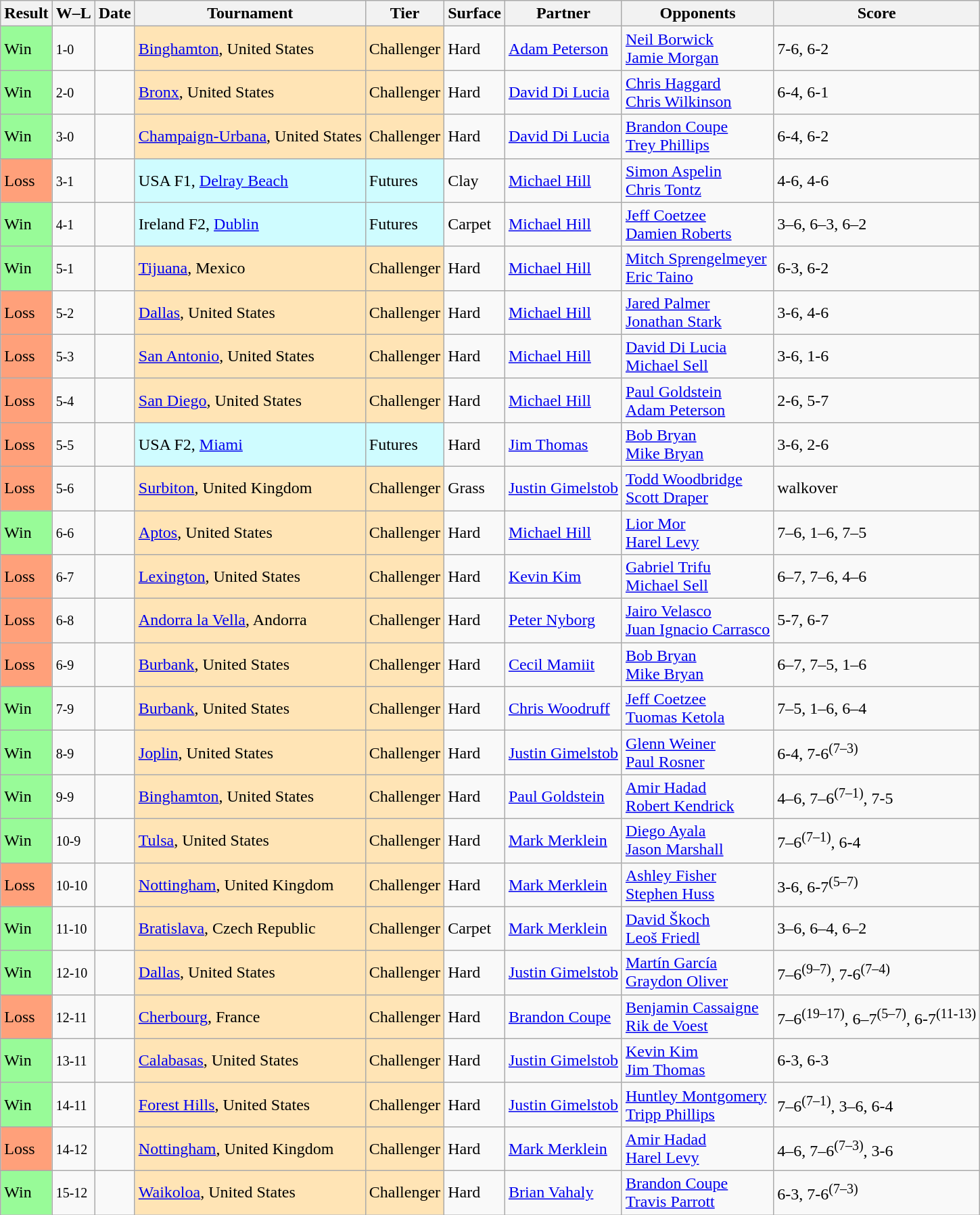<table class="sortable wikitable">
<tr>
<th>Result</th>
<th class="unsortable">W–L</th>
<th>Date</th>
<th>Tournament</th>
<th>Tier</th>
<th>Surface</th>
<th>Partner</th>
<th>Opponents</th>
<th class="unsortable">Score</th>
</tr>
<tr>
<td bgcolor=98FB98>Win</td>
<td><small>1-0</small></td>
<td></td>
<td style="background:moccasin;"><a href='#'>Binghamton</a>, United States</td>
<td style="background:moccasin;">Challenger</td>
<td>Hard</td>
<td> <a href='#'>Adam Peterson</a></td>
<td> <a href='#'>Neil Borwick</a> <br>  <a href='#'>Jamie Morgan</a></td>
<td>7-6, 6-2</td>
</tr>
<tr>
<td bgcolor=98FB98>Win</td>
<td><small>2-0</small></td>
<td></td>
<td style="background:moccasin;"><a href='#'>Bronx</a>, United States</td>
<td style="background:moccasin;">Challenger</td>
<td>Hard</td>
<td> <a href='#'>David Di Lucia</a></td>
<td> <a href='#'>Chris Haggard</a> <br>  <a href='#'>Chris Wilkinson</a></td>
<td>6-4, 6-1</td>
</tr>
<tr>
<td bgcolor=98FB98>Win</td>
<td><small>3-0</small></td>
<td></td>
<td style="background:moccasin;"><a href='#'>Champaign-Urbana</a>, United States</td>
<td style="background:moccasin;">Challenger</td>
<td>Hard</td>
<td> <a href='#'>David Di Lucia</a></td>
<td> <a href='#'>Brandon Coupe</a> <br>  <a href='#'>Trey Phillips</a></td>
<td>6-4, 6-2</td>
</tr>
<tr>
<td bgcolor=FFA07A>Loss</td>
<td><small>3-1</small></td>
<td></td>
<td style="background:#cffcff;">USA F1, <a href='#'>Delray Beach</a></td>
<td style="background:#cffcff;">Futures</td>
<td>Clay</td>
<td> <a href='#'>Michael Hill</a></td>
<td> <a href='#'>Simon Aspelin</a> <br>  <a href='#'>Chris Tontz</a></td>
<td>4-6, 4-6</td>
</tr>
<tr>
<td bgcolor=98FB98>Win</td>
<td><small>4-1</small></td>
<td></td>
<td style="background:#cffcff;">Ireland F2, <a href='#'>Dublin</a></td>
<td style="background:#cffcff;">Futures</td>
<td>Carpet</td>
<td> <a href='#'>Michael Hill</a></td>
<td> <a href='#'>Jeff Coetzee</a> <br>  <a href='#'>Damien Roberts</a></td>
<td>3–6, 6–3, 6–2</td>
</tr>
<tr>
<td bgcolor=98FB98>Win</td>
<td><small>5-1</small></td>
<td></td>
<td style="background:moccasin;"><a href='#'>Tijuana</a>, Mexico</td>
<td style="background:moccasin;">Challenger</td>
<td>Hard</td>
<td> <a href='#'>Michael Hill</a></td>
<td> <a href='#'>Mitch Sprengelmeyer</a> <br>  <a href='#'>Eric Taino</a></td>
<td>6-3, 6-2</td>
</tr>
<tr>
<td bgcolor=FFA07A>Loss</td>
<td><small>5-2</small></td>
<td></td>
<td style="background:moccasin;"><a href='#'>Dallas</a>, United States</td>
<td style="background:moccasin;">Challenger</td>
<td>Hard</td>
<td> <a href='#'>Michael Hill</a></td>
<td> <a href='#'>Jared Palmer</a> <br>  <a href='#'>Jonathan Stark</a></td>
<td>3-6, 4-6</td>
</tr>
<tr>
<td bgcolor=FFA07A>Loss</td>
<td><small>5-3</small></td>
<td></td>
<td style="background:moccasin;"><a href='#'>San Antonio</a>, United States</td>
<td style="background:moccasin;">Challenger</td>
<td>Hard</td>
<td> <a href='#'>Michael Hill</a></td>
<td> <a href='#'>David Di Lucia</a> <br>  <a href='#'>Michael Sell</a></td>
<td>3-6, 1-6</td>
</tr>
<tr>
<td bgcolor=FFA07A>Loss</td>
<td><small>5-4</small></td>
<td></td>
<td style="background:moccasin;"><a href='#'>San Diego</a>, United States</td>
<td style="background:moccasin;">Challenger</td>
<td>Hard</td>
<td> <a href='#'>Michael Hill</a></td>
<td> <a href='#'>Paul Goldstein</a> <br>  <a href='#'>Adam Peterson</a></td>
<td>2-6, 5-7</td>
</tr>
<tr>
<td bgcolor=FFA07A>Loss</td>
<td><small>5-5</small></td>
<td></td>
<td style="background:#cffcff;">USA F2, <a href='#'>Miami</a></td>
<td style="background:#cffcff;">Futures</td>
<td>Hard</td>
<td> <a href='#'>Jim Thomas</a></td>
<td> <a href='#'>Bob Bryan</a> <br>  <a href='#'>Mike Bryan</a></td>
<td>3-6, 2-6</td>
</tr>
<tr>
<td bgcolor=FFA07A>Loss</td>
<td><small>5-6</small></td>
<td></td>
<td style="background:moccasin;"><a href='#'>Surbiton</a>, United Kingdom</td>
<td style="background:moccasin;">Challenger</td>
<td>Grass</td>
<td> <a href='#'>Justin Gimelstob</a></td>
<td> <a href='#'>Todd Woodbridge</a> <br>  <a href='#'>Scott Draper</a></td>
<td>walkover</td>
</tr>
<tr>
<td bgcolor=98FB98>Win</td>
<td><small>6-6</small></td>
<td></td>
<td style="background:moccasin;"><a href='#'>Aptos</a>, United States</td>
<td style="background:moccasin;">Challenger</td>
<td>Hard</td>
<td> <a href='#'>Michael Hill</a></td>
<td> <a href='#'>Lior Mor</a> <br>  <a href='#'>Harel Levy</a></td>
<td>7–6, 1–6, 7–5</td>
</tr>
<tr>
<td bgcolor=FFA07A>Loss</td>
<td><small>6-7</small></td>
<td></td>
<td style="background:moccasin;"><a href='#'>Lexington</a>, United States</td>
<td style="background:moccasin;">Challenger</td>
<td>Hard</td>
<td> <a href='#'>Kevin Kim</a></td>
<td> <a href='#'>Gabriel Trifu</a> <br>  <a href='#'>Michael Sell</a></td>
<td>6–7, 7–6, 4–6</td>
</tr>
<tr>
<td bgcolor=FFA07A>Loss</td>
<td><small>6-8</small></td>
<td></td>
<td style="background:moccasin;"><a href='#'>Andorra la Vella</a>, Andorra</td>
<td style="background:moccasin;">Challenger</td>
<td>Hard</td>
<td> <a href='#'>Peter Nyborg</a></td>
<td> <a href='#'>Jairo Velasco</a> <br>  <a href='#'>Juan Ignacio Carrasco</a></td>
<td>5-7, 6-7</td>
</tr>
<tr>
<td bgcolor=FFA07A>Loss</td>
<td><small>6-9</small></td>
<td></td>
<td style="background:moccasin;"><a href='#'>Burbank</a>, United States</td>
<td style="background:moccasin;">Challenger</td>
<td>Hard</td>
<td> <a href='#'>Cecil Mamiit</a></td>
<td> <a href='#'>Bob Bryan</a> <br>  <a href='#'>Mike Bryan</a></td>
<td>6–7, 7–5, 1–6</td>
</tr>
<tr>
<td bgcolor=98FB98>Win</td>
<td><small>7-9</small></td>
<td></td>
<td style="background:moccasin;"><a href='#'>Burbank</a>, United States</td>
<td style="background:moccasin;">Challenger</td>
<td>Hard</td>
<td> <a href='#'>Chris Woodruff</a></td>
<td> <a href='#'>Jeff Coetzee</a> <br>  <a href='#'>Tuomas Ketola</a></td>
<td>7–5, 1–6, 6–4</td>
</tr>
<tr>
<td bgcolor=98FB98>Win</td>
<td><small>8-9</small></td>
<td></td>
<td style="background:moccasin;"><a href='#'>Joplin</a>, United States</td>
<td style="background:moccasin;">Challenger</td>
<td>Hard</td>
<td> <a href='#'>Justin Gimelstob</a></td>
<td> <a href='#'>Glenn Weiner</a> <br>  <a href='#'>Paul Rosner</a></td>
<td>6-4, 7-6<sup>(7–3)</sup></td>
</tr>
<tr>
<td bgcolor=98FB98>Win</td>
<td><small>9-9</small></td>
<td></td>
<td style="background:moccasin;"><a href='#'>Binghamton</a>, United States</td>
<td style="background:moccasin;">Challenger</td>
<td>Hard</td>
<td> <a href='#'>Paul Goldstein</a></td>
<td> <a href='#'>Amir Hadad</a> <br>  <a href='#'>Robert Kendrick</a></td>
<td>4–6, 7–6<sup>(7–1)</sup>, 7-5</td>
</tr>
<tr>
<td bgcolor=98FB98>Win</td>
<td><small>10-9</small></td>
<td></td>
<td style="background:moccasin;"><a href='#'>Tulsa</a>, United States</td>
<td style="background:moccasin;">Challenger</td>
<td>Hard</td>
<td> <a href='#'>Mark Merklein</a></td>
<td> <a href='#'>Diego Ayala</a> <br>  <a href='#'>Jason Marshall</a></td>
<td>7–6<sup>(7–1)</sup>, 6-4</td>
</tr>
<tr>
<td bgcolor=FFA07A>Loss</td>
<td><small>10-10</small></td>
<td></td>
<td style="background:moccasin;"><a href='#'>Nottingham</a>, United Kingdom</td>
<td style="background:moccasin;">Challenger</td>
<td>Hard</td>
<td> <a href='#'>Mark Merklein</a></td>
<td> <a href='#'>Ashley Fisher</a> <br>  <a href='#'>Stephen Huss</a></td>
<td>3-6, 6-7<sup>(5–7)</sup></td>
</tr>
<tr>
<td bgcolor=98FB98>Win</td>
<td><small>11-10</small></td>
<td></td>
<td style="background:moccasin;"><a href='#'>Bratislava</a>, Czech Republic</td>
<td style="background:moccasin;">Challenger</td>
<td>Carpet</td>
<td> <a href='#'>Mark Merklein</a></td>
<td> <a href='#'>David Škoch</a> <br>  <a href='#'>Leoš Friedl</a></td>
<td>3–6, 6–4, 6–2</td>
</tr>
<tr>
<td bgcolor=98FB98>Win</td>
<td><small>12-10</small></td>
<td></td>
<td style="background:moccasin;"><a href='#'>Dallas</a>, United States</td>
<td style="background:moccasin;">Challenger</td>
<td>Hard</td>
<td> <a href='#'>Justin Gimelstob</a></td>
<td> <a href='#'>Martín García</a> <br>  <a href='#'>Graydon Oliver</a></td>
<td>7–6<sup>(9–7)</sup>, 7-6<sup>(7–4)</sup></td>
</tr>
<tr>
<td bgcolor=FFA07A>Loss</td>
<td><small>12-11</small></td>
<td></td>
<td style="background:moccasin;"><a href='#'>Cherbourg</a>, France</td>
<td style="background:moccasin;">Challenger</td>
<td>Hard</td>
<td> <a href='#'>Brandon Coupe</a></td>
<td> <a href='#'>Benjamin Cassaigne</a> <br>  <a href='#'>Rik de Voest</a></td>
<td>7–6<sup>(19–17)</sup>, 6–7<sup>(5–7)</sup>, 6-7<sup>(11-13)</sup></td>
</tr>
<tr>
<td bgcolor=98FB98>Win</td>
<td><small>13-11</small></td>
<td></td>
<td style="background:moccasin;"><a href='#'>Calabasas</a>, United States</td>
<td style="background:moccasin;">Challenger</td>
<td>Hard</td>
<td> <a href='#'>Justin Gimelstob</a></td>
<td> <a href='#'>Kevin Kim</a> <br>  <a href='#'>Jim Thomas</a></td>
<td>6-3, 6-3</td>
</tr>
<tr>
<td bgcolor=98FB98>Win</td>
<td><small>14-11</small></td>
<td></td>
<td style="background:moccasin;"><a href='#'>Forest Hills</a>, United States</td>
<td style="background:moccasin;">Challenger</td>
<td>Hard</td>
<td> <a href='#'>Justin Gimelstob</a></td>
<td> <a href='#'>Huntley Montgomery</a> <br>  <a href='#'>Tripp Phillips</a></td>
<td>7–6<sup>(7–1)</sup>, 3–6, 6-4</td>
</tr>
<tr>
<td bgcolor=FFA07A>Loss</td>
<td><small>14-12</small></td>
<td></td>
<td style="background:moccasin;"><a href='#'>Nottingham</a>, United Kingdom</td>
<td style="background:moccasin;">Challenger</td>
<td>Hard</td>
<td> <a href='#'>Mark Merklein</a></td>
<td> <a href='#'>Amir Hadad</a> <br>  <a href='#'>Harel Levy</a></td>
<td>4–6, 7–6<sup>(7–3)</sup>, 3-6</td>
</tr>
<tr>
<td bgcolor=98FB98>Win</td>
<td><small>15-12</small></td>
<td></td>
<td style="background:moccasin;"><a href='#'>Waikoloa</a>, United States</td>
<td style="background:moccasin;">Challenger</td>
<td>Hard</td>
<td> <a href='#'>Brian Vahaly</a></td>
<td> <a href='#'>Brandon Coupe</a> <br>  <a href='#'>Travis Parrott</a></td>
<td>6-3, 7-6<sup>(7–3)</sup></td>
</tr>
</table>
